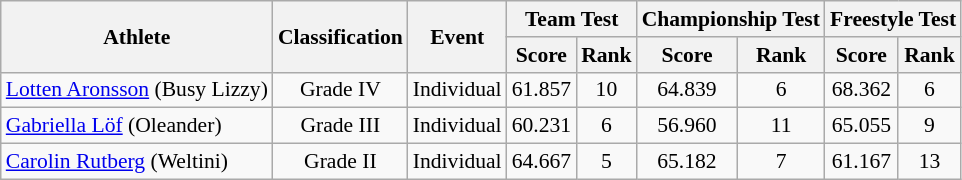<table class="wikitable" style="font-size:90%;">
<tr>
<th rowspan="2">Athlete</th>
<th rowspan="2">Classification</th>
<th rowspan="2">Event</th>
<th colspan="2">Team Test</th>
<th colspan="2">Championship Test</th>
<th colspan="2">Freestyle Test</th>
</tr>
<tr>
<th>Score</th>
<th>Rank</th>
<th>Score</th>
<th>Rank</th>
<th>Score</th>
<th>Rank</th>
</tr>
<tr>
<td><a href='#'>Lotten Aronsson</a> (Busy Lizzy)</td>
<td align=center>Grade IV</td>
<td>Individual</td>
<td align=center>61.857</td>
<td align=center>10</td>
<td align=center>64.839</td>
<td align=center>6</td>
<td align=center>68.362</td>
<td align=center>6</td>
</tr>
<tr>
<td><a href='#'>Gabriella Löf</a> (Oleander)</td>
<td align=center>Grade III</td>
<td>Individual</td>
<td align=center>60.231</td>
<td align=center>6</td>
<td align=center>56.960</td>
<td align=center>11</td>
<td align=center>65.055</td>
<td align=center>9</td>
</tr>
<tr>
<td><a href='#'>Carolin Rutberg</a> (Weltini)</td>
<td align=center>Grade II</td>
<td>Individual</td>
<td align=center>64.667</td>
<td align=center>5</td>
<td align=center>65.182</td>
<td align=center>7</td>
<td align=center>61.167</td>
<td align=center>13</td>
</tr>
</table>
